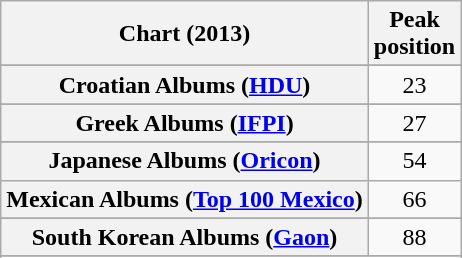<table class="wikitable sortable plainrowheaders" style="text-align:center">
<tr>
<th scope="col">Chart (2013)</th>
<th scope="col">Peak<br>position</th>
</tr>
<tr>
</tr>
<tr>
</tr>
<tr>
</tr>
<tr>
</tr>
<tr>
</tr>
<tr>
<th scope="row">Croatian Albums (<a href='#'>HDU</a>)</th>
<td>23</td>
</tr>
<tr>
</tr>
<tr>
</tr>
<tr>
<th scope="row">Greek Albums (<a href='#'>IFPI</a>)</th>
<td>27</td>
</tr>
<tr>
</tr>
<tr>
<th scope="row">Japanese Albums (<a href='#'>Oricon</a>)</th>
<td>54</td>
</tr>
<tr>
<th scope="row">Mexican Albums (<a href='#'>Top 100 Mexico</a>)</th>
<td>66</td>
</tr>
<tr>
</tr>
<tr>
</tr>
<tr>
<th scope="row">South Korean Albums (<a href='#'>Gaon</a>)</th>
<td>88</td>
</tr>
<tr>
</tr>
<tr>
</tr>
<tr>
</tr>
<tr>
</tr>
<tr>
</tr>
</table>
